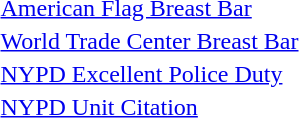<table>
<tr>
<td></td>
<td><a href='#'>American Flag Breast Bar</a></td>
</tr>
<tr>
<td></td>
<td><a href='#'>World Trade Center Breast Bar</a></td>
</tr>
<tr>
<td></td>
<td><a href='#'>NYPD Excellent Police Duty</a></td>
</tr>
<tr>
<td></td>
<td><a href='#'>NYPD Unit Citation</a></td>
</tr>
</table>
